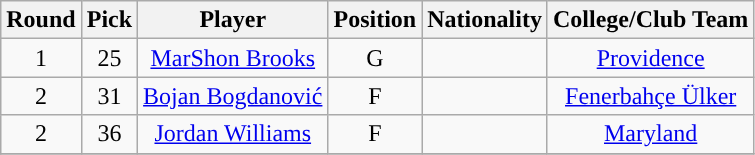<table class="wikitable sortable sortable">
<tr>
<th>Round</th>
<th>Pick</th>
<th>Player</th>
<th>Position</th>
<th>Nationality</th>
<th>College/Club Team</th>
</tr>
<tr style="text-align: center">
<td>1</td>
<td>25</td>
<td><a href='#'>MarShon Brooks</a></td>
<td>G</td>
<td></td>
<td><a href='#'>Providence</a></td>
</tr>
<tr style="text-align: center">
<td>2</td>
<td>31</td>
<td><a href='#'>Bojan Bogdanović</a></td>
<td>F</td>
<td></td>
<td><a href='#'>Fenerbahçe Ülker</a></td>
</tr>
<tr style="text-align: center">
<td>2</td>
<td>36</td>
<td><a href='#'>Jordan Williams</a></td>
<td>F</td>
<td></td>
<td><a href='#'>Maryland</a></td>
</tr>
<tr style="text-align: center">
</tr>
</table>
